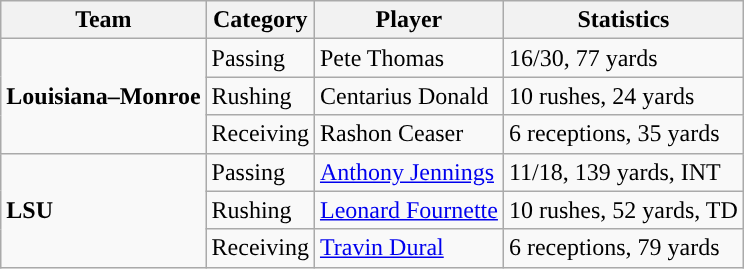<table class="wikitable" style="float: left;">
<tr>
<th>Team</th>
<th>Category</th>
<th>Player</th>
<th>Statistics</th>
</tr>
<tr>
<td rowspan=3><strong>Louisiana–Monroe</strong></td>
<td>Passing</td>
<td>Pete Thomas</td>
<td>16/30, 77 yards</td>
</tr>
<tr>
<td>Rushing</td>
<td>Centarius Donald</td>
<td>10 rushes, 24 yards</td>
</tr>
<tr>
<td>Receiving</td>
<td>Rashon Ceaser</td>
<td>6 receptions, 35 yards</td>
</tr>
<tr>
<td rowspan=3><strong>LSU</strong></td>
<td>Passing</td>
<td><a href='#'>Anthony Jennings</a></td>
<td>11/18, 139 yards, INT</td>
</tr>
<tr>
<td>Rushing</td>
<td><a href='#'>Leonard Fournette</a></td>
<td>10 rushes, 52 yards, TD</td>
</tr>
<tr>
<td>Receiving</td>
<td><a href='#'>Travin Dural</a></td>
<td>6 receptions, 79 yards</td>
</tr>
</table>
